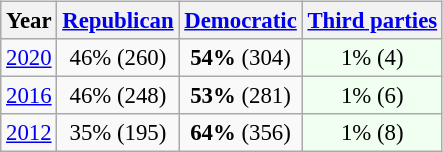<table class="wikitable" style="float:left; margin: 1em 1em 1em 0; font-size: 95%; text-align:center;">
<tr>
<th>Year</th>
<th><a href='#'>Republican</a></th>
<th><a href='#'>Democratic</a></th>
<th><a href='#'>Third parties</a></th>
</tr>
<tr>
<td><a href='#'>2020</a></td>
<td>46% (260)</td>
<td><strong>54%</strong> (304)</td>
<td style="background:honeydew;">1% (4)</td>
</tr>
<tr>
<td><a href='#'>2016</a></td>
<td>46% (248)</td>
<td><strong>53%</strong> (281)</td>
<td style="background:honeydew;">1% (6)</td>
</tr>
<tr>
<td><a href='#'>2012</a></td>
<td>35% (195)</td>
<td><strong>64%</strong> (356)</td>
<td style="background:honeydew;">1% (8)</td>
</tr>
</table>
